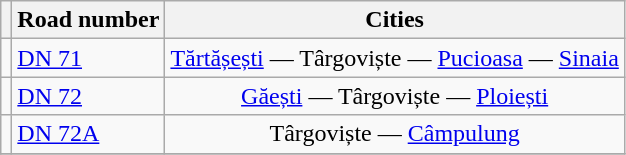<table class="wikitable">
<tr>
<th bgcolor="lightgrey"></th>
<th bgcolor="lightgrey">Road number</th>
<th bgcolor="lightgrey">Cities</th>
</tr>
<tr -->
<td></td>
<td><a href='#'>DN 71</a></td>
<td align="center"><a href='#'>Tărtășești</a> — Târgoviște — <a href='#'>Pucioasa</a> — <a href='#'>Sinaia</a></td>
</tr>
<tr -->
<td></td>
<td><a href='#'>DN 72</a></td>
<td align="center"><a href='#'>Găești</a> — Târgoviște — <a href='#'>Ploiești</a></td>
</tr>
<tr -->
<td></td>
<td><a href='#'>DN 72A</a></td>
<td align="center">Târgoviște — <a href='#'>Câmpulung</a></td>
</tr>
<tr -->
</tr>
</table>
